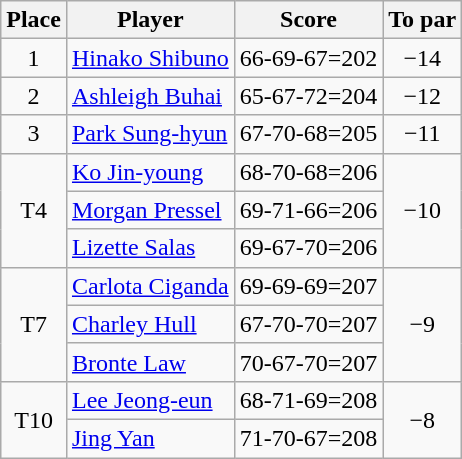<table class="wikitable">
<tr>
<th>Place</th>
<th>Player</th>
<th>Score</th>
<th>To par</th>
</tr>
<tr>
<td align=center>1</td>
<td> <a href='#'>Hinako Shibuno</a></td>
<td>66-69-67=202</td>
<td align=center>−14</td>
</tr>
<tr>
<td align=center>2</td>
<td> <a href='#'>Ashleigh Buhai</a></td>
<td>65-67-72=204</td>
<td align=center>−12</td>
</tr>
<tr>
<td align=center>3</td>
<td> <a href='#'>Park Sung-hyun</a></td>
<td>67-70-68=205</td>
<td align=center>−11</td>
</tr>
<tr>
<td align=center rowspan=3>T4</td>
<td> <a href='#'>Ko Jin-young</a></td>
<td>68-70-68=206</td>
<td align=center rowspan=3>−10</td>
</tr>
<tr>
<td> <a href='#'>Morgan Pressel</a></td>
<td>69-71-66=206</td>
</tr>
<tr>
<td> <a href='#'>Lizette Salas</a></td>
<td>69-67-70=206</td>
</tr>
<tr>
<td align=center rowspan=3>T7</td>
<td> <a href='#'>Carlota Ciganda</a></td>
<td>69-69-69=207</td>
<td align=center rowspan=3>−9</td>
</tr>
<tr>
<td> <a href='#'>Charley Hull</a></td>
<td>67-70-70=207</td>
</tr>
<tr>
<td> <a href='#'>Bronte Law</a></td>
<td>70-67-70=207</td>
</tr>
<tr>
<td align=center rowspan=2>T10</td>
<td> <a href='#'>Lee Jeong-eun</a></td>
<td>68-71-69=208</td>
<td align=center rowspan=2>−8</td>
</tr>
<tr>
<td> <a href='#'>Jing Yan</a></td>
<td>71-70-67=208</td>
</tr>
</table>
